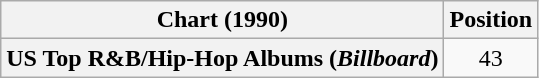<table class="wikitable plainrowheaders" style="text-align:center">
<tr>
<th scope="col">Chart (1990)</th>
<th scope="col">Position</th>
</tr>
<tr>
<th scope="row">US Top R&B/Hip-Hop Albums (<em>Billboard</em>)</th>
<td>43</td>
</tr>
</table>
